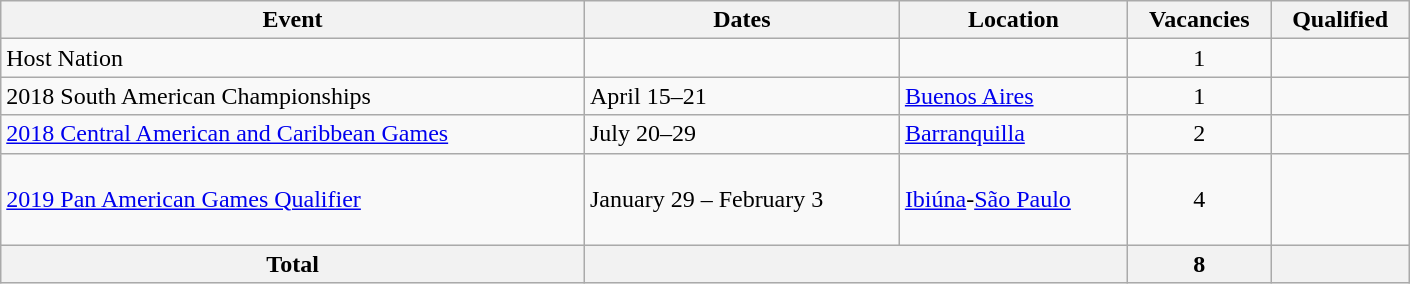<table class="wikitable" width=940>
<tr>
<th>Event</th>
<th>Dates</th>
<th>Location</th>
<th>Vacancies</th>
<th>Qualified</th>
</tr>
<tr>
<td>Host Nation</td>
<td></td>
<td></td>
<td align=center>1</td>
<td></td>
</tr>
<tr>
<td>2018 South American Championships</td>
<td>April 15–21</td>
<td> <a href='#'>Buenos Aires</a></td>
<td align=center>1</td>
<td></td>
</tr>
<tr>
<td><a href='#'>2018 Central American and Caribbean Games</a></td>
<td>July 20–29</td>
<td> <a href='#'>Barranquilla</a></td>
<td align=center>2</td>
<td><br></td>
</tr>
<tr>
<td><a href='#'>2019 Pan American Games Qualifier</a></td>
<td>January 29 – February 3</td>
<td> <a href='#'>Ibiúna</a>-<a href='#'>São Paulo</a></td>
<td align=center>4</td>
<td><br><br><br></td>
</tr>
<tr>
<th>Total</th>
<th colspan="2"></th>
<th>8</th>
<th></th>
</tr>
</table>
